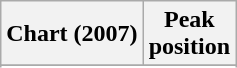<table class="wikitable sortable plainrowheaders" style="text-align:center">
<tr>
<th scope="col">Chart (2007)</th>
<th scope="col">Peak<br>position</th>
</tr>
<tr>
</tr>
<tr>
</tr>
<tr>
</tr>
<tr>
</tr>
<tr>
</tr>
<tr>
</tr>
<tr>
</tr>
<tr>
</tr>
<tr>
</tr>
<tr>
</tr>
<tr>
</tr>
<tr>
</tr>
<tr>
</tr>
<tr>
</tr>
<tr>
</tr>
<tr>
</tr>
<tr>
</tr>
<tr>
</tr>
<tr>
</tr>
<tr>
</tr>
<tr>
</tr>
<tr>
</tr>
<tr>
</tr>
<tr>
</tr>
<tr>
</tr>
<tr>
</tr>
</table>
